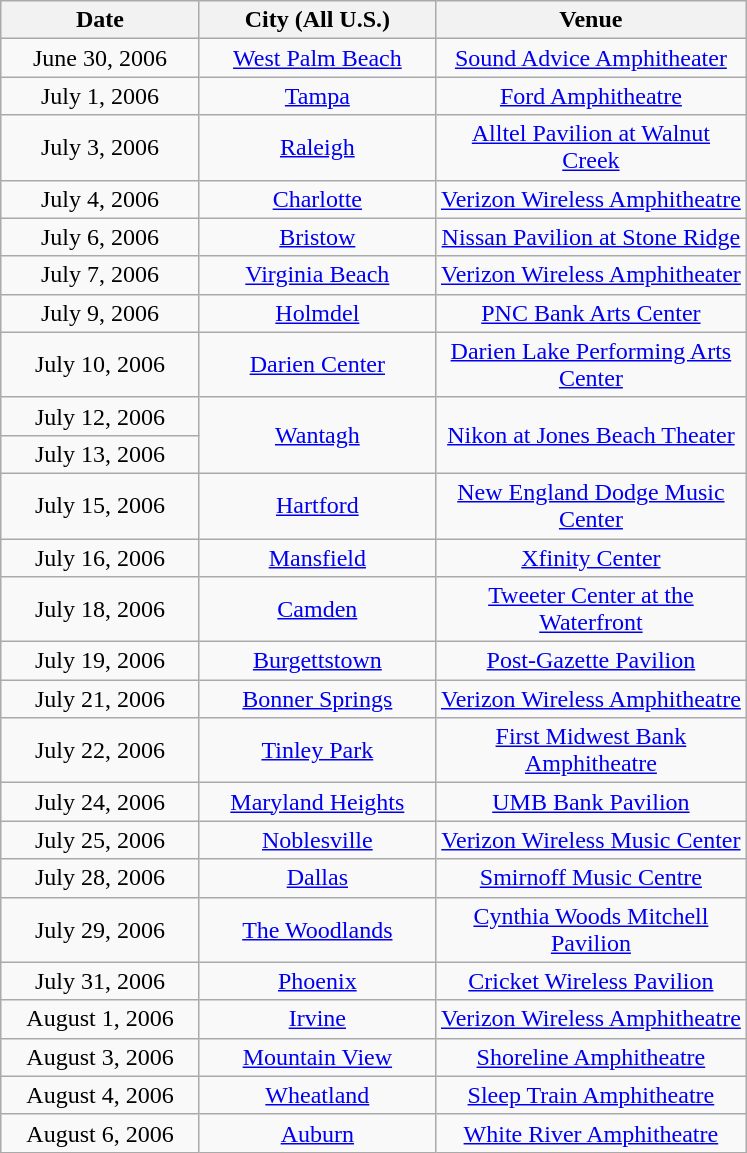<table class="wikitable" style="text-align:center">
<tr>
<th style="width:125px;">Date</th>
<th style="width:150px;">City (All U.S.)</th>
<th style="width:200px;">Venue</th>
</tr>
<tr>
<td>June 30, 2006</td>
<td><a href='#'>West Palm Beach</a></td>
<td><a href='#'>Sound Advice Amphitheater</a></td>
</tr>
<tr>
<td>July 1, 2006</td>
<td><a href='#'>Tampa</a></td>
<td><a href='#'>Ford Amphitheatre</a></td>
</tr>
<tr>
<td>July 3, 2006</td>
<td><a href='#'>Raleigh</a></td>
<td><a href='#'>Alltel Pavilion at Walnut Creek</a></td>
</tr>
<tr>
<td>July 4, 2006</td>
<td><a href='#'>Charlotte</a></td>
<td><a href='#'>Verizon Wireless Amphitheatre</a></td>
</tr>
<tr>
<td>July 6, 2006</td>
<td><a href='#'>Bristow</a></td>
<td><a href='#'>Nissan Pavilion at Stone Ridge</a></td>
</tr>
<tr>
<td>July 7, 2006</td>
<td><a href='#'>Virginia Beach</a></td>
<td><a href='#'>Verizon Wireless Amphitheater</a></td>
</tr>
<tr>
<td>July 9, 2006</td>
<td><a href='#'>Holmdel</a></td>
<td><a href='#'>PNC Bank Arts Center</a></td>
</tr>
<tr>
<td>July 10, 2006</td>
<td><a href='#'>Darien Center</a></td>
<td><a href='#'>Darien Lake Performing Arts Center</a></td>
</tr>
<tr>
<td>July 12, 2006</td>
<td rowspan="2"><a href='#'>Wantagh</a></td>
<td rowspan="2"><a href='#'>Nikon at Jones Beach Theater</a></td>
</tr>
<tr>
<td>July 13, 2006</td>
</tr>
<tr>
<td>July 15, 2006</td>
<td><a href='#'>Hartford</a></td>
<td><a href='#'>New England Dodge Music Center</a></td>
</tr>
<tr>
<td>July 16, 2006</td>
<td><a href='#'>Mansfield</a></td>
<td><a href='#'>Xfinity Center</a></td>
</tr>
<tr>
<td>July 18, 2006</td>
<td><a href='#'>Camden</a></td>
<td><a href='#'>Tweeter Center at the Waterfront</a></td>
</tr>
<tr>
<td>July 19, 2006</td>
<td><a href='#'>Burgettstown</a></td>
<td><a href='#'>Post-Gazette Pavilion</a></td>
</tr>
<tr>
<td>July 21, 2006</td>
<td><a href='#'>Bonner Springs</a></td>
<td><a href='#'>Verizon Wireless Amphitheatre</a></td>
</tr>
<tr>
<td>July 22, 2006</td>
<td><a href='#'>Tinley Park</a></td>
<td><a href='#'>First Midwest Bank Amphitheatre</a></td>
</tr>
<tr>
<td>July 24, 2006</td>
<td><a href='#'>Maryland Heights</a></td>
<td><a href='#'>UMB Bank Pavilion</a></td>
</tr>
<tr>
<td>July 25, 2006</td>
<td><a href='#'>Noblesville</a></td>
<td><a href='#'>Verizon Wireless Music Center</a></td>
</tr>
<tr>
<td>July 28, 2006</td>
<td><a href='#'>Dallas</a></td>
<td><a href='#'>Smirnoff Music Centre</a></td>
</tr>
<tr>
<td>July 29, 2006</td>
<td><a href='#'>The Woodlands</a></td>
<td><a href='#'>Cynthia Woods Mitchell Pavilion</a></td>
</tr>
<tr>
<td>July 31, 2006</td>
<td><a href='#'>Phoenix</a></td>
<td><a href='#'>Cricket Wireless Pavilion</a></td>
</tr>
<tr>
<td>August 1, 2006</td>
<td><a href='#'>Irvine</a></td>
<td><a href='#'>Verizon Wireless Amphitheatre</a></td>
</tr>
<tr>
<td>August 3, 2006</td>
<td><a href='#'>Mountain View</a></td>
<td><a href='#'>Shoreline Amphitheatre</a></td>
</tr>
<tr>
<td>August 4, 2006</td>
<td><a href='#'>Wheatland</a></td>
<td><a href='#'>Sleep Train Amphitheatre</a></td>
</tr>
<tr>
<td>August 6, 2006</td>
<td><a href='#'>Auburn</a></td>
<td><a href='#'>White River Amphitheatre</a></td>
</tr>
</table>
